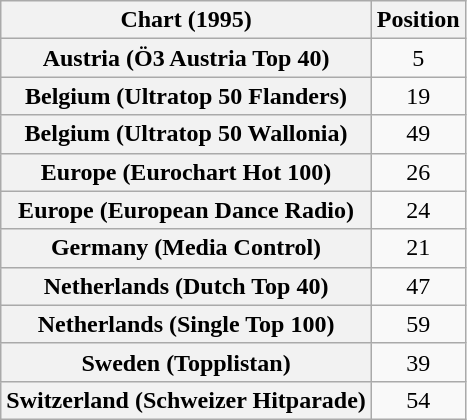<table class="wikitable sortable plainrowheaders" style="text-align:center;">
<tr>
<th scope="col">Chart (1995)</th>
<th scope="col">Position</th>
</tr>
<tr>
<th scope="row">Austria (Ö3 Austria Top 40)</th>
<td align="center">5</td>
</tr>
<tr>
<th scope="row">Belgium (Ultratop 50 Flanders)</th>
<td align="center">19</td>
</tr>
<tr>
<th scope="row">Belgium (Ultratop 50 Wallonia)</th>
<td align="center">49</td>
</tr>
<tr>
<th scope="row">Europe (Eurochart Hot 100)</th>
<td align="center">26</td>
</tr>
<tr>
<th scope="row">Europe (European Dance Radio)</th>
<td align="center">24</td>
</tr>
<tr>
<th scope="row">Germany (Media Control)</th>
<td align="center">21</td>
</tr>
<tr>
<th scope="row">Netherlands (Dutch Top 40)</th>
<td align="center">47</td>
</tr>
<tr>
<th scope="row">Netherlands (Single Top 100)</th>
<td align="center">59</td>
</tr>
<tr>
<th scope="row">Sweden (Topplistan)</th>
<td align="center">39</td>
</tr>
<tr>
<th scope="row">Switzerland (Schweizer Hitparade)</th>
<td align="center">54</td>
</tr>
</table>
